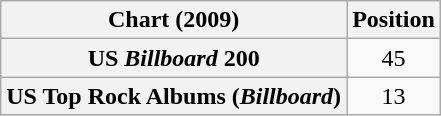<table class="wikitable sortable plainrowheaders" style="text-align:center">
<tr>
<th>Chart (2009)</th>
<th>Position</th>
</tr>
<tr>
<th scope="row">US <em>Billboard</em> 200</th>
<td>45</td>
</tr>
<tr>
<th scope="row">US Top Rock Albums (<em>Billboard</em>)</th>
<td>13</td>
</tr>
</table>
